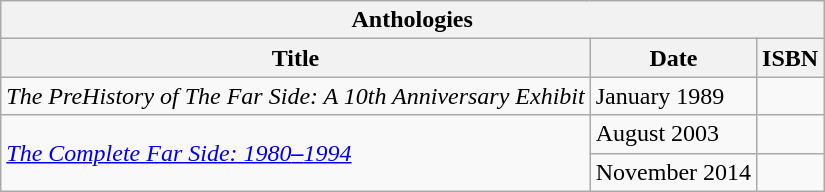<table class="wikitable collapsible">
<tr>
<th colspan=3>Anthologies</th>
</tr>
<tr>
<th>Title</th>
<th>Date</th>
<th>ISBN</th>
</tr>
<tr>
<td><em>The PreHistory of The Far Side: A 10th Anniversary Exhibit</em></td>
<td>January 1989</td>
<td></td>
</tr>
<tr>
<td rowspan="2"><em><a href='#'>The Complete Far Side: 1980<strong>–</strong>1994</a></em></td>
<td>August 2003</td>
<td></td>
</tr>
<tr>
<td>November 2014</td>
<td></td>
</tr>
</table>
